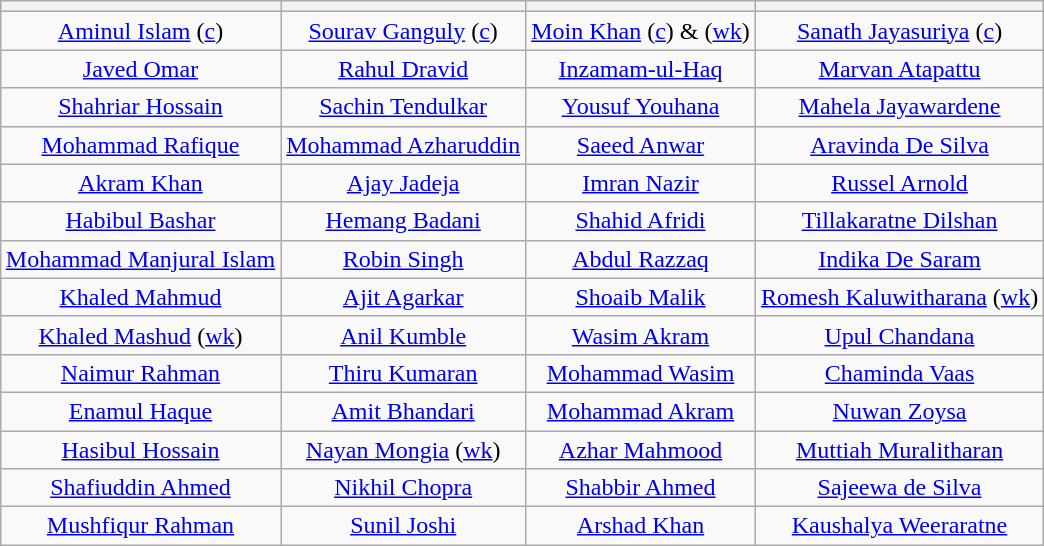<table class="wikitable" style="text-align:center; width:auto; margin:auto">
<tr>
<th></th>
<th></th>
<th></th>
<th></th>
</tr>
<tr>
<td><a href='#'>Aminul Islam</a> (<a href='#'>c</a>)</td>
<td><a href='#'>Sourav Ganguly</a> (<a href='#'>c</a>)</td>
<td><a href='#'>Moin Khan</a> (<a href='#'>c</a>) & (<a href='#'>wk</a>)</td>
<td><a href='#'>Sanath Jayasuriya</a> (<a href='#'>c</a>)</td>
</tr>
<tr>
<td><a href='#'>Javed Omar</a></td>
<td><a href='#'>Rahul Dravid</a></td>
<td><a href='#'>Inzamam-ul-Haq</a></td>
<td><a href='#'>Marvan Atapattu</a></td>
</tr>
<tr>
<td><a href='#'>Shahriar Hossain</a></td>
<td><a href='#'>Sachin Tendulkar</a></td>
<td><a href='#'>Yousuf Youhana</a></td>
<td><a href='#'>Mahela Jayawardene</a></td>
</tr>
<tr>
<td><a href='#'>Mohammad Rafique</a></td>
<td><a href='#'>Mohammad Azharuddin</a></td>
<td><a href='#'>Saeed Anwar</a></td>
<td><a href='#'>Aravinda De Silva</a></td>
</tr>
<tr>
<td><a href='#'>Akram Khan</a></td>
<td><a href='#'>Ajay Jadeja</a></td>
<td><a href='#'>Imran Nazir</a></td>
<td><a href='#'>Russel Arnold</a></td>
</tr>
<tr>
<td><a href='#'>Habibul Bashar</a></td>
<td><a href='#'>Hemang Badani</a></td>
<td><a href='#'>Shahid Afridi</a></td>
<td><a href='#'>Tillakaratne Dilshan</a></td>
</tr>
<tr>
<td><a href='#'>Mohammad Manjural Islam</a></td>
<td><a href='#'>Robin Singh</a></td>
<td><a href='#'>Abdul Razzaq</a></td>
<td><a href='#'>Indika De Saram</a></td>
</tr>
<tr>
<td><a href='#'>Khaled Mahmud</a></td>
<td><a href='#'>Ajit Agarkar</a></td>
<td><a href='#'>Shoaib Malik</a></td>
<td><a href='#'>Romesh Kaluwitharana</a> (<a href='#'>wk</a>)</td>
</tr>
<tr>
<td><a href='#'>Khaled Mashud</a> (<a href='#'>wk</a>)</td>
<td><a href='#'>Anil Kumble</a></td>
<td><a href='#'>Wasim Akram</a></td>
<td><a href='#'>Upul Chandana</a></td>
</tr>
<tr>
<td><a href='#'>Naimur Rahman</a></td>
<td><a href='#'>Thiru Kumaran</a></td>
<td><a href='#'>Mohammad Wasim</a></td>
<td><a href='#'>Chaminda Vaas</a></td>
</tr>
<tr>
<td><a href='#'>Enamul Haque</a></td>
<td><a href='#'>Amit Bhandari</a></td>
<td><a href='#'>Mohammad Akram</a></td>
<td><a href='#'>Nuwan Zoysa</a></td>
</tr>
<tr>
<td><a href='#'>Hasibul Hossain</a></td>
<td><a href='#'>Nayan Mongia</a> (<a href='#'>wk</a>)</td>
<td><a href='#'>Azhar Mahmood</a></td>
<td><a href='#'>Muttiah Muralitharan</a></td>
</tr>
<tr>
<td><a href='#'>Shafiuddin Ahmed</a></td>
<td><a href='#'>Nikhil Chopra</a></td>
<td><a href='#'>Shabbir Ahmed</a></td>
<td><a href='#'>Sajeewa de Silva</a></td>
</tr>
<tr>
<td><a href='#'>Mushfiqur Rahman</a></td>
<td><a href='#'>Sunil Joshi</a></td>
<td><a href='#'>Arshad Khan</a></td>
<td><a href='#'>Kaushalya Weeraratne</a></td>
</tr>
</table>
